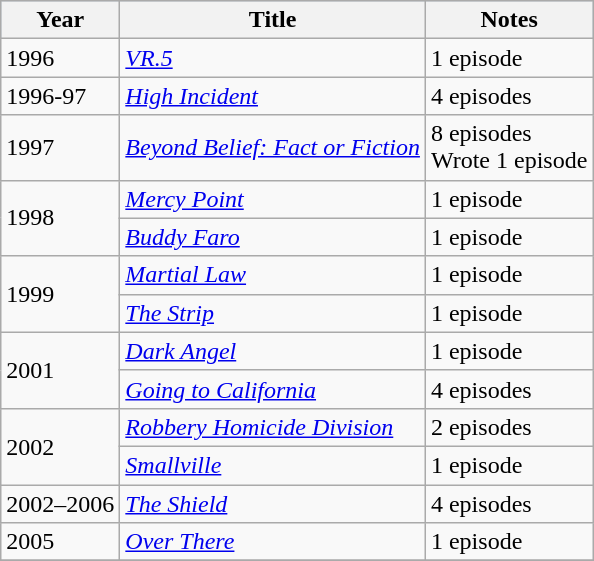<table class="wikitable">
<tr style="background:#b0c4de; text-align:center;">
<th>Year</th>
<th>Title</th>
<th>Notes</th>
</tr>
<tr>
<td>1996</td>
<td><em><a href='#'>VR.5</a></em></td>
<td>1 episode</td>
</tr>
<tr>
<td>1996-97</td>
<td><em><a href='#'>High Incident</a></em></td>
<td>4 episodes</td>
</tr>
<tr>
<td>1997</td>
<td><em><a href='#'>Beyond Belief: Fact or Fiction</a></em></td>
<td>8 episodes<br>Wrote 1 episode</td>
</tr>
<tr>
<td rowspan="2">1998</td>
<td><em><a href='#'>Mercy Point</a></em></td>
<td>1 episode</td>
</tr>
<tr>
<td><em><a href='#'>Buddy Faro</a></em></td>
<td>1 episode</td>
</tr>
<tr>
<td rowspan="2">1999</td>
<td><em><a href='#'>Martial Law</a></em></td>
<td>1 episode</td>
</tr>
<tr>
<td><em><a href='#'>The Strip</a></em></td>
<td>1 episode</td>
</tr>
<tr>
<td rowspan="2">2001</td>
<td><em><a href='#'>Dark Angel</a></em></td>
<td>1 episode</td>
</tr>
<tr>
<td><em><a href='#'>Going to California</a></em></td>
<td>4 episodes</td>
</tr>
<tr>
<td rowspan="2">2002</td>
<td><em><a href='#'>Robbery Homicide Division</a></em></td>
<td>2 episodes</td>
</tr>
<tr>
<td><em><a href='#'>Smallville</a></em></td>
<td>1 episode</td>
</tr>
<tr>
<td>2002–2006</td>
<td><em><a href='#'>The Shield</a></em></td>
<td>4 episodes</td>
</tr>
<tr>
<td>2005</td>
<td><em><a href='#'>Over There</a></em></td>
<td>1 episode</td>
</tr>
<tr>
</tr>
</table>
